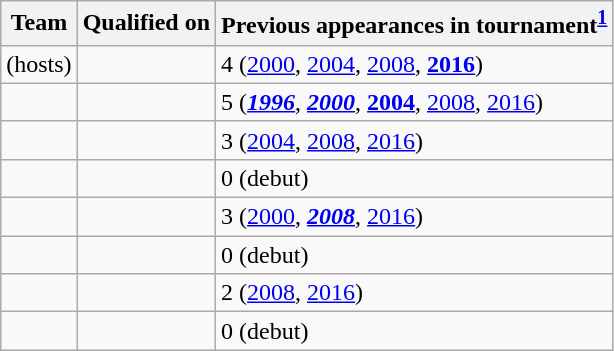<table class="wikitable sortable" style="text-align: left;">
<tr>
<th>Team</th>
<th>Qualified on</th>
<th>Previous appearances in tournament<sup><strong><a href='#'>1</a></strong></sup></th>
</tr>
<tr>
<td> (hosts)</td>
<td></td>
<td>4 (<a href='#'>2000</a>, <a href='#'>2004</a>, <a href='#'>2008</a>, <strong><a href='#'>2016</a></strong>)</td>
</tr>
<tr>
<td></td>
<td></td>
<td>5 (<strong><em><a href='#'>1996</a></em></strong>, <strong><em><a href='#'>2000</a></em></strong>, <strong><a href='#'>2004</a></strong>, <a href='#'>2008</a>, <a href='#'>2016</a>)</td>
</tr>
<tr>
<td></td>
<td></td>
<td>3 (<a href='#'>2004</a>, <a href='#'>2008</a>, <a href='#'>2016</a>)</td>
</tr>
<tr>
<td></td>
<td></td>
<td>0 (debut)</td>
</tr>
<tr>
<td></td>
<td></td>
<td>3 (<a href='#'>2000</a>, <strong><em><a href='#'>2008</a></em></strong>, <a href='#'>2016</a>)</td>
</tr>
<tr>
<td></td>
<td></td>
<td>0 (debut)</td>
</tr>
<tr>
<td></td>
<td></td>
<td>2 (<a href='#'>2008</a>, <a href='#'>2016</a>)</td>
</tr>
<tr>
<td></td>
<td></td>
<td>0 (debut)</td>
</tr>
</table>
